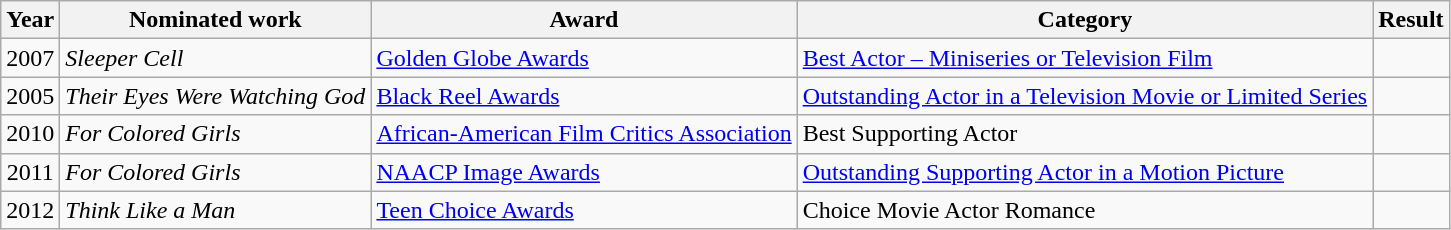<table class="wikitable">
<tr>
<th>Year</th>
<th>Nominated work</th>
<th>Award</th>
<th>Category</th>
<th>Result</th>
</tr>
<tr>
<td style="text-align:center;">2007</td>
<td><em>Sleeper Cell</em></td>
<td><a href='#'>Golden Globe Awards</a></td>
<td><a href='#'>Best Actor – Miniseries or Television Film</a></td>
<td></td>
</tr>
<tr>
<td style="text-align:center;">2005</td>
<td><em>Their Eyes Were Watching God</em></td>
<td><a href='#'>Black Reel Awards</a></td>
<td><a href='#'>Outstanding Actor in a Television Movie or Limited Series</a></td>
<td></td>
</tr>
<tr>
<td style="text-align:center;">2010</td>
<td><em>For Colored Girls</em></td>
<td><a href='#'>African-American Film Critics Association</a></td>
<td>Best Supporting Actor</td>
<td></td>
</tr>
<tr>
<td style="text-align:center;">2011</td>
<td><em>For Colored Girls</em></td>
<td><a href='#'>NAACP Image Awards</a></td>
<td><a href='#'>Outstanding Supporting Actor in a Motion Picture</a></td>
<td></td>
</tr>
<tr>
<td style="text-align:center;">2012</td>
<td><em>Think Like a Man</em></td>
<td><a href='#'>Teen Choice Awards</a></td>
<td>Choice Movie Actor Romance</td>
<td></td>
</tr>
</table>
